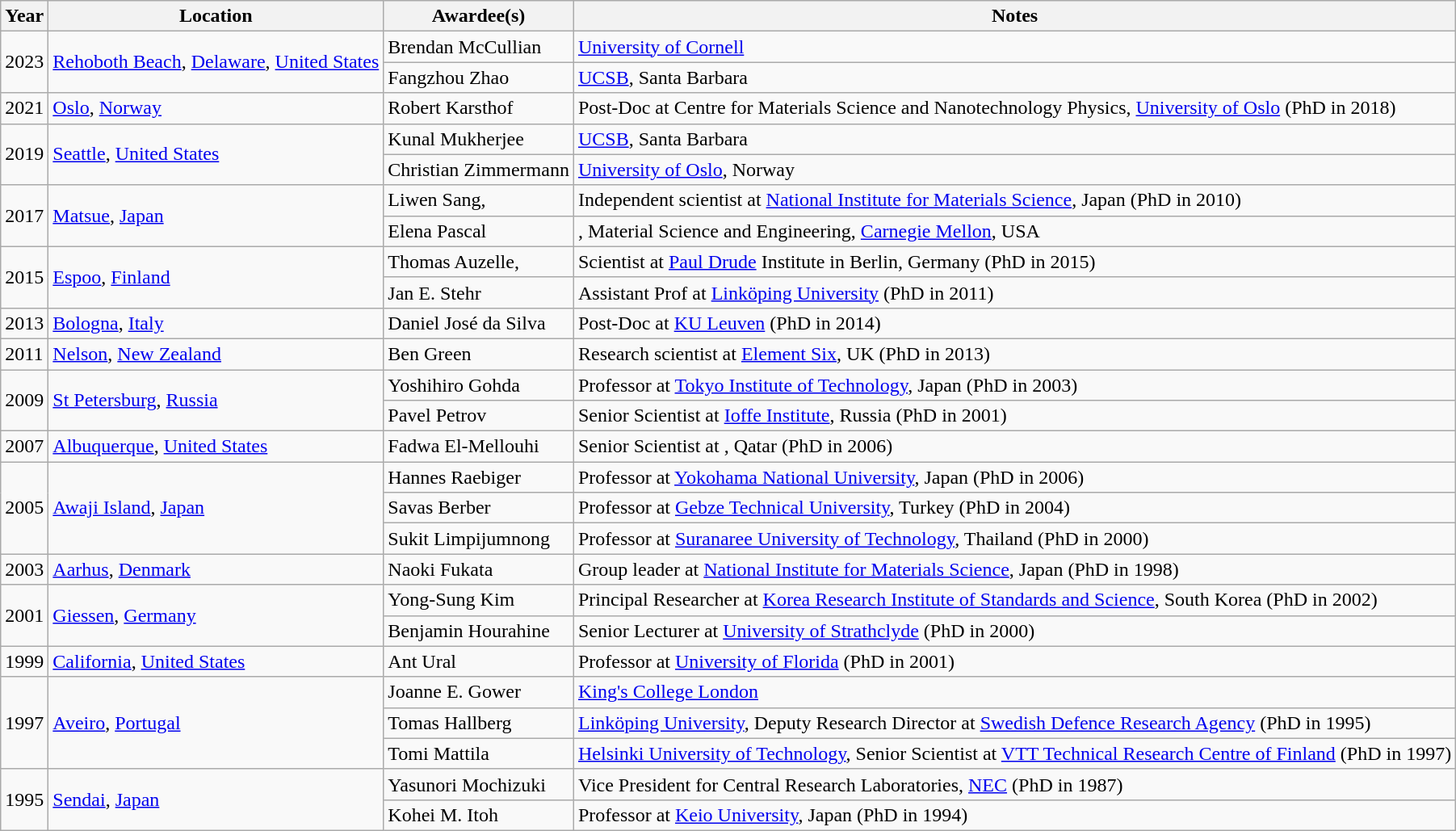<table class="wikitable">
<tr>
<th>Year</th>
<th>Location</th>
<th>Awardee(s)</th>
<th>Notes</th>
</tr>
<tr>
<td rowspan=2>2023</td>
<td rowspan="2"><a href='#'>Rehoboth Beach</a>, <a href='#'>Delaware</a>, <a href='#'>United States</a></td>
<td>Brendan McCullian</td>
<td><a href='#'>University of Cornell</a></td>
</tr>
<tr>
<td>Fangzhou Zhao</td>
<td><a href='#'>UCSB</a>, Santa Barbara</td>
</tr>
<tr>
<td>2021</td>
<td><a href='#'>Oslo</a>, <a href='#'>Norway</a></td>
<td>Robert Karsthof</td>
<td>Post-Doc at Centre for Materials Science and Nanotechnology Physics, <a href='#'>University of Oslo</a> (PhD in 2018)</td>
</tr>
<tr>
<td rowspan=2>2019</td>
<td rowspan=2><a href='#'>Seattle</a>, <a href='#'>United States</a></td>
<td>Kunal Mukherjee</td>
<td><a href='#'>UCSB</a>, Santa Barbara</td>
</tr>
<tr>
<td>Christian Zimmermann</td>
<td><a href='#'>University of Oslo</a>, Norway</td>
</tr>
<tr>
<td rowspan=2>2017</td>
<td rowspan=2><a href='#'>Matsue</a>, <a href='#'>Japan</a></td>
<td>Liwen Sang,</td>
<td>Independent scientist at <a href='#'>National Institute for Materials Science</a>, Japan (PhD in 2010)</td>
</tr>
<tr>
<td>Elena Pascal</td>
<td>, Material Science and Engineering, <a href='#'>Carnegie Mellon</a>, USA</td>
</tr>
<tr>
<td rowspan=2>2015</td>
<td rowspan=2><a href='#'>Espoo</a>, <a href='#'>Finland</a></td>
<td>Thomas Auzelle,</td>
<td>Scientist at <a href='#'>Paul Drude</a> Institute in Berlin, Germany (PhD in 2015)</td>
</tr>
<tr>
<td>Jan E. Stehr</td>
<td>Assistant Prof at <a href='#'>Linköping University</a> (PhD in 2011)</td>
</tr>
<tr>
<td>2013</td>
<td><a href='#'>Bologna</a>, <a href='#'>Italy</a></td>
<td>Daniel José da Silva</td>
<td>Post-Doc at <a href='#'>KU Leuven</a> (PhD in 2014)</td>
</tr>
<tr>
<td>2011</td>
<td><a href='#'>Nelson</a>, <a href='#'>New Zealand</a></td>
<td>Ben Green</td>
<td>Research scientist at <a href='#'>Element Six</a>, UK (PhD in 2013)</td>
</tr>
<tr>
<td rowspan=2>2009</td>
<td rowspan=2><a href='#'>St Petersburg</a>, <a href='#'>Russia</a></td>
<td>Yoshihiro Gohda</td>
<td>Professor at <a href='#'>Tokyo Institute of Technology</a>, Japan (PhD in 2003)</td>
</tr>
<tr>
<td>Pavel Petrov</td>
<td>Senior Scientist at <a href='#'>Ioffe Institute</a>, Russia (PhD in 2001)</td>
</tr>
<tr>
<td>2007</td>
<td><a href='#'>Albuquerque</a>, <a href='#'>United States</a></td>
<td>Fadwa El-Mellouhi</td>
<td>Senior Scientist at , Qatar (PhD in 2006)</td>
</tr>
<tr>
<td rowspan=3>2005</td>
<td rowspan=3><a href='#'>Awaji Island</a>, <a href='#'>Japan</a></td>
<td>Hannes Raebiger</td>
<td>Professor at <a href='#'>Yokohama National University</a>, Japan (PhD in 2006)</td>
</tr>
<tr>
<td>Savas Berber</td>
<td>Professor at <a href='#'>Gebze Technical University</a>, Turkey (PhD in 2004)</td>
</tr>
<tr>
<td>Sukit Limpijumnong</td>
<td>Professor at <a href='#'>Suranaree University of Technology</a>, Thailand (PhD in 2000)</td>
</tr>
<tr>
<td>2003</td>
<td><a href='#'>Aarhus</a>, <a href='#'>Denmark</a></td>
<td>Naoki Fukata</td>
<td>Group leader at <a href='#'>National Institute for Materials Science</a>, Japan (PhD in 1998)</td>
</tr>
<tr>
<td rowspan=2>2001</td>
<td rowspan=2><a href='#'>Giessen</a>, <a href='#'>Germany</a></td>
<td>Yong-Sung Kim</td>
<td>Principal Researcher at <a href='#'>Korea Research Institute of Standards and Science</a>, South Korea (PhD in 2002)</td>
</tr>
<tr>
<td>Benjamin Hourahine</td>
<td>Senior Lecturer at <a href='#'>University of Strathclyde</a> (PhD in 2000)</td>
</tr>
<tr>
<td>1999</td>
<td><a href='#'>California</a>, <a href='#'>United States</a></td>
<td>Ant Ural</td>
<td>Professor at <a href='#'>University of Florida</a> (PhD in 2001)</td>
</tr>
<tr>
<td rowspan=3>1997</td>
<td rowspan=3><a href='#'>Aveiro</a>, <a href='#'>Portugal</a></td>
<td>Joanne E. Gower</td>
<td><a href='#'>King's College London</a></td>
</tr>
<tr>
<td>Tomas Hallberg</td>
<td><a href='#'>Linköping University</a>, Deputy Research Director at <a href='#'>Swedish Defence Research Agency</a> (PhD in 1995)</td>
</tr>
<tr>
<td>Tomi Mattila</td>
<td><a href='#'>Helsinki University of Technology</a>, Senior Scientist at <a href='#'>VTT Technical Research Centre of Finland</a> (PhD in 1997)</td>
</tr>
<tr>
<td rowspan=2>1995</td>
<td rowspan=2><a href='#'>Sendai</a>, <a href='#'>Japan</a></td>
<td>Yasunori Mochizuki</td>
<td>Vice President for Central Research Laboratories, <a href='#'>NEC</a> (PhD in 1987)</td>
</tr>
<tr>
<td>Kohei M. Itoh</td>
<td>Professor at <a href='#'>Keio University</a>, Japan (PhD in 1994)</td>
</tr>
</table>
